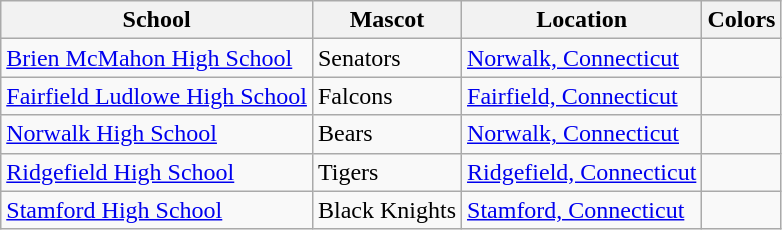<table class="wikitable">
<tr>
<th>School</th>
<th>Mascot</th>
<th>Location</th>
<th>Colors</th>
</tr>
<tr>
<td><a href='#'>Brien McMahon High School</a></td>
<td>Senators</td>
<td><a href='#'>Norwalk, Connecticut</a></td>
<td>  </td>
</tr>
<tr>
<td><a href='#'>Fairfield Ludlowe High School</a></td>
<td>Falcons</td>
<td><a href='#'>Fairfield, Connecticut</a></td>
<td>  </td>
</tr>
<tr>
<td><a href='#'>Norwalk High School</a></td>
<td>Bears</td>
<td><a href='#'>Norwalk, Connecticut</a></td>
<td> </td>
</tr>
<tr>
<td><a href='#'>Ridgefield High School</a></td>
<td>Tigers</td>
<td><a href='#'>Ridgefield, Connecticut</a></td>
<td> </td>
</tr>
<tr>
<td><a href='#'>Stamford High School</a></td>
<td>Black Knights</td>
<td><a href='#'>Stamford, Connecticut</a></td>
<td> </td>
</tr>
</table>
